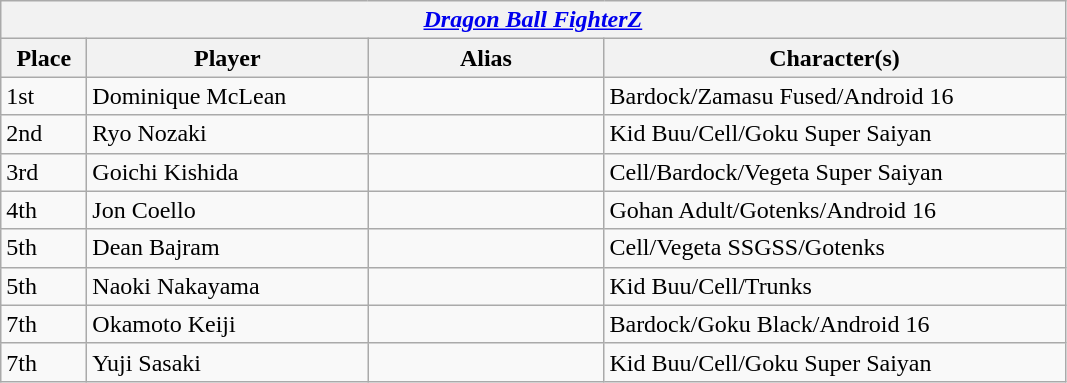<table class="wikitable">
<tr>
<th colspan="4"><strong><em><a href='#'>Dragon Ball FighterZ</a></em></strong>  </th>
</tr>
<tr>
<th style="width:50px;">Place</th>
<th style="width:180px;">Player</th>
<th style="width:150px;">Alias</th>
<th style="width:300px;">Character(s)</th>
</tr>
<tr>
<td>1st</td>
<td> Dominique McLean</td>
<td></td>
<td>Bardock/Zamasu Fused/Android 16</td>
</tr>
<tr>
<td>2nd</td>
<td> Ryo Nozaki</td>
<td></td>
<td>Kid Buu/Cell/Goku Super Saiyan</td>
</tr>
<tr>
<td>3rd</td>
<td> Goichi Kishida</td>
<td></td>
<td>Cell/Bardock/Vegeta Super Saiyan</td>
</tr>
<tr>
<td>4th</td>
<td> Jon Coello</td>
<td></td>
<td>Gohan Adult/Gotenks/Android 16</td>
</tr>
<tr>
<td>5th</td>
<td> Dean Bajram</td>
<td></td>
<td>Cell/Vegeta SSGSS/Gotenks</td>
</tr>
<tr>
<td>5th</td>
<td> Naoki Nakayama</td>
<td></td>
<td>Kid Buu/Cell/Trunks</td>
</tr>
<tr>
<td>7th</td>
<td> Okamoto Keiji</td>
<td></td>
<td>Bardock/Goku Black/Android 16</td>
</tr>
<tr>
<td>7th</td>
<td> Yuji Sasaki</td>
<td></td>
<td>Kid Buu/Cell/Goku Super Saiyan</td>
</tr>
</table>
